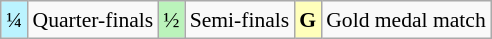<table class="wikitable" style="margin:0.5em auto; font-size:90%; line-height:1.25em; text-align:center">
<tr>
<td bgcolor="#BBF3FF">¼</td>
<td>Quarter-finals</td>
<td bgcolor="#BBF3BB">½</td>
<td>Semi-finals</td>
<td bgcolor="#FFFFBB"><strong>G</strong></td>
<td>Gold medal match</td>
</tr>
</table>
